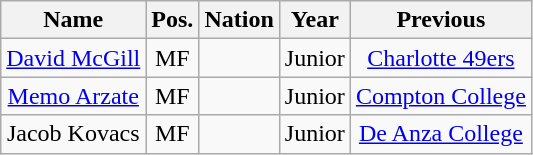<table class="wikitable sortable" style="text-align: center;">
<tr>
<th>Name</th>
<th>Pos.</th>
<th>Nation</th>
<th>Year</th>
<th>Previous</th>
</tr>
<tr>
<td><a href='#'>David McGill</a></td>
<td>MF</td>
<td></td>
<td>Junior</td>
<td><a href='#'>Charlotte 49ers</a></td>
</tr>
<tr>
<td><a href='#'>Memo Arzate</a></td>
<td>MF</td>
<td></td>
<td>Junior</td>
<td><a href='#'>Compton College</a></td>
</tr>
<tr>
<td>Jacob Kovacs</td>
<td>MF</td>
<td></td>
<td>Junior</td>
<td><a href='#'>De Anza College</a></td>
</tr>
</table>
